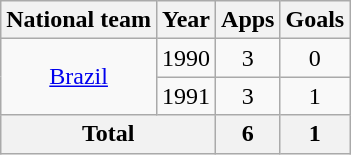<table class="wikitable" style="text-align:center">
<tr>
<th>National team</th>
<th>Year</th>
<th>Apps</th>
<th>Goals</th>
</tr>
<tr>
<td rowspan="2"><a href='#'>Brazil</a></td>
<td>1990</td>
<td>3</td>
<td>0</td>
</tr>
<tr>
<td>1991</td>
<td>3</td>
<td>1</td>
</tr>
<tr>
<th colspan="2">Total</th>
<th>6</th>
<th>1</th>
</tr>
</table>
